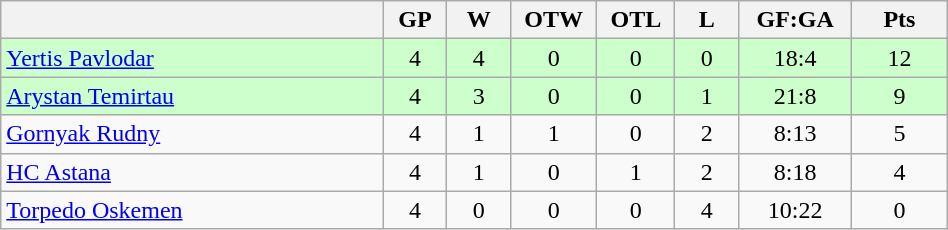<table class="wikitable" width="50%">
<tr>
<th width="30%" bgcolor="#e0e0e0"></th>
<th width="5%" bgcolor="#e0e0e0">GP</th>
<th width="5%" bgcolor="#e0e0e0">W</th>
<th width="5%" bgcolor="#e0e0e0">OTW</th>
<th width="5%" bgcolor="#e0e0e0">OTL</th>
<th width="5%" bgcolor="#e0e0e0">L</th>
<th width="7.5%" bgcolor="#e0e0e0">GF:GA</th>
<th width="7.5%" bgcolor="#e0e0e0">Pts</th>
</tr>
<tr align="center" bgcolor="#CCFFCC">
<td align="left"><a href='#'>Yertis Pavlodar</a></td>
<td>4</td>
<td>4</td>
<td>0</td>
<td>0</td>
<td>0</td>
<td>18:4</td>
<td>12</td>
</tr>
<tr align="center" bgcolor="#CCFFCC">
<td align="left"><a href='#'>Arystan Temirtau</a></td>
<td>4</td>
<td>3</td>
<td>0</td>
<td>0</td>
<td>1</td>
<td>21:8</td>
<td>9</td>
</tr>
<tr align="center">
<td align="left"><a href='#'>Gornyak Rudny</a></td>
<td>4</td>
<td>1</td>
<td>1</td>
<td>0</td>
<td>2</td>
<td>8:13</td>
<td>5</td>
</tr>
<tr align="center">
<td align="left"><a href='#'>HC Astana</a></td>
<td>4</td>
<td>1</td>
<td>0</td>
<td>1</td>
<td>2</td>
<td>8:18</td>
<td>4</td>
</tr>
<tr align="center">
<td align="left"><a href='#'>Torpedo Oskemen</a></td>
<td>4</td>
<td>0</td>
<td>0</td>
<td>0</td>
<td>4</td>
<td>10:22</td>
<td>0</td>
</tr>
</table>
